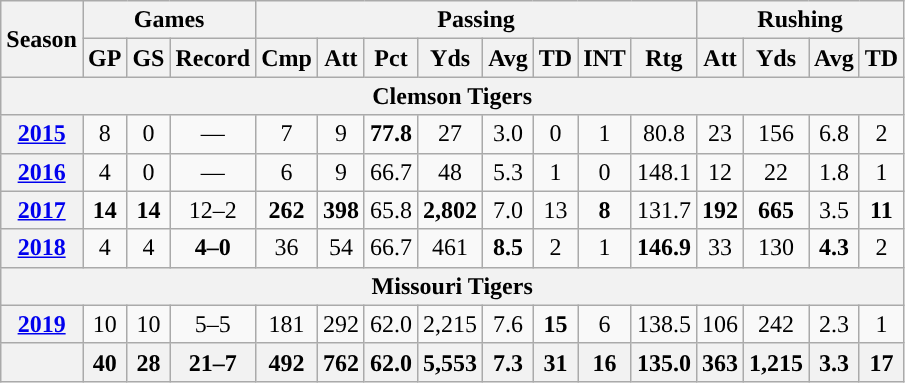<table class="wikitable" style="text-align:center;">
<tr>
<th rowspan="2">Season</th>
<th colspan="3">Games</th>
<th colspan="8">Passing</th>
<th colspan="4">Rushing</th>
</tr>
<tr>
<th>GP</th>
<th>GS</th>
<th>Record</th>
<th>Cmp</th>
<th>Att</th>
<th>Pct</th>
<th>Yds</th>
<th>Avg</th>
<th>TD</th>
<th>INT</th>
<th>Rtg</th>
<th>Att</th>
<th>Yds</th>
<th>Avg</th>
<th>TD</th>
</tr>
<tr>
<th colspan="16">Clemson Tigers</th>
</tr>
<tr>
<th><a href='#'>2015</a></th>
<td>8</td>
<td>0</td>
<td>—</td>
<td>7</td>
<td>9</td>
<td><strong>77.8</strong></td>
<td>27</td>
<td>3.0</td>
<td>0</td>
<td>1</td>
<td>80.8</td>
<td>23</td>
<td>156</td>
<td>6.8</td>
<td>2</td>
</tr>
<tr>
<th><a href='#'>2016</a></th>
<td>4</td>
<td>0</td>
<td>—</td>
<td>6</td>
<td>9</td>
<td>66.7</td>
<td>48</td>
<td>5.3</td>
<td>1</td>
<td>0</td>
<td>148.1</td>
<td>12</td>
<td>22</td>
<td>1.8</td>
<td>1</td>
</tr>
<tr>
<th><a href='#'>2017</a></th>
<td><strong>14</strong></td>
<td><strong>14</strong></td>
<td>12–2</td>
<td><strong>262</strong></td>
<td><strong>398</strong></td>
<td>65.8</td>
<td><strong>2,802</strong></td>
<td>7.0</td>
<td>13</td>
<td><strong>8</strong></td>
<td>131.7</td>
<td><strong>192</strong></td>
<td><strong>665</strong></td>
<td>3.5</td>
<td><strong>11</strong></td>
</tr>
<tr>
<th><a href='#'>2018</a></th>
<td>4</td>
<td>4</td>
<td><strong>4–0</strong></td>
<td>36</td>
<td>54</td>
<td>66.7</td>
<td>461</td>
<td><strong>8.5</strong></td>
<td>2</td>
<td>1</td>
<td><strong>146.9</strong></td>
<td>33</td>
<td>130</td>
<td><strong>4.3</strong></td>
<td>2</td>
</tr>
<tr>
<th colspan="16">Missouri Tigers</th>
</tr>
<tr>
<th><a href='#'>2019</a></th>
<td>10</td>
<td>10</td>
<td>5–5</td>
<td>181</td>
<td>292</td>
<td>62.0</td>
<td>2,215</td>
<td>7.6</td>
<td><strong>15</strong></td>
<td>6</td>
<td>138.5</td>
<td>106</td>
<td>242</td>
<td>2.3</td>
<td>1</td>
</tr>
<tr>
<th></th>
<th>40</th>
<th>28</th>
<th>21–7</th>
<th>492</th>
<th>762</th>
<th>62.0</th>
<th>5,553</th>
<th>7.3</th>
<th>31</th>
<th>16</th>
<th>135.0</th>
<th>363</th>
<th>1,215</th>
<th>3.3</th>
<th>17</th>
</tr>
</table>
